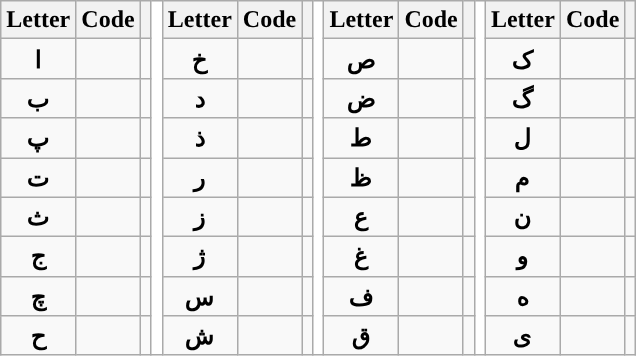<table class="wikitable" style="text-align:center;">
<tr>
<th>Letter</th>
<th>Code</th>
<th></th>
<td rowspan=9 style="background:white;"></td>
<th>Letter</th>
<th>Code</th>
<th></th>
<td rowspan=9 style="background:white;"></td>
<th>Letter</th>
<th>Code</th>
<th></th>
<td rowspan=9 style="background:white;"></td>
<th>Letter</th>
<th>Code</th>
<th></th>
</tr>
<tr>
<td><strong> ا </strong></td>
<td style="text-align:left"></td>
<td></td>
<td><strong> خ </strong></td>
<td style="text-align:left"></td>
<td></td>
<td><strong> ص </strong></td>
<td style="text-align:left"></td>
<td></td>
<td><strong> ک </strong></td>
<td style="text-align:left"></td>
<td></td>
</tr>
<tr>
<td><strong> ب </strong></td>
<td style="text-align:left"></td>
<td></td>
<td><strong> د </strong></td>
<td style="text-align:left"></td>
<td></td>
<td><strong> ض </strong></td>
<td style="text-align:left"></td>
<td></td>
<td><strong> گ </strong></td>
<td style="text-align:left"></td>
<td></td>
</tr>
<tr>
<td><strong> پ </strong></td>
<td style="text-align:left"></td>
<td></td>
<td><strong> ذ </strong></td>
<td style="text-align:left"></td>
<td></td>
<td><strong> ط </strong></td>
<td style="text-align:left"></td>
<td></td>
<td><strong> ل </strong></td>
<td style="text-align:left"></td>
<td></td>
</tr>
<tr>
<td><strong> ت </strong></td>
<td style="text-align:left"></td>
<td></td>
<td><strong> ر </strong></td>
<td style="text-align:left"></td>
<td></td>
<td><strong> ظ </strong></td>
<td style="text-align:left"></td>
<td></td>
<td><strong> م </strong></td>
<td style="text-align:left"></td>
<td></td>
</tr>
<tr>
<td><strong> ث </strong></td>
<td style="text-align:left"></td>
<td></td>
<td><strong> ز </strong></td>
<td style="text-align:left"></td>
<td></td>
<td><strong> ع </strong></td>
<td style="text-align:left"></td>
<td></td>
<td><strong> ن </strong></td>
<td style="text-align:left"></td>
<td></td>
</tr>
<tr>
<td><strong> ج </strong></td>
<td style="text-align:left"></td>
<td></td>
<td><strong> ژ </strong></td>
<td style="text-align:left"></td>
<td></td>
<td><strong> غ </strong></td>
<td style="text-align:left"></td>
<td></td>
<td><strong> و </strong></td>
<td style="text-align:left"></td>
<td></td>
</tr>
<tr>
<td><strong> چ </strong></td>
<td style="text-align:left"></td>
<td></td>
<td><strong> س </strong></td>
<td style="text-align:left"></td>
<td></td>
<td><strong> ف </strong></td>
<td style="text-align:left"></td>
<td></td>
<td><strong> ه </strong></td>
<td style="text-align:left"></td>
<td></td>
</tr>
<tr>
<td><strong> ح </strong></td>
<td style="text-align:left"></td>
<td></td>
<td><strong> ش </strong></td>
<td style="text-align:left"></td>
<td></td>
<td><strong> ق </strong></td>
<td style="text-align:left"></td>
<td></td>
<td><strong> ی </strong></td>
<td style="text-align:left"></td>
<td></td>
</tr>
</table>
